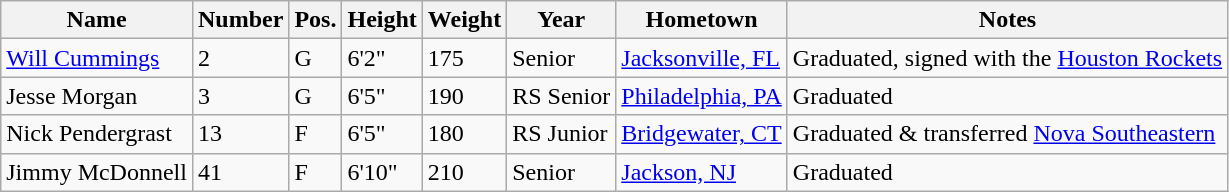<table class="wikitable sortable" border="1">
<tr>
<th>Name</th>
<th>Number</th>
<th>Pos.</th>
<th>Height</th>
<th>Weight</th>
<th>Year</th>
<th>Hometown</th>
<th class="unsortable">Notes</th>
</tr>
<tr>
<td><a href='#'>Will Cummings</a></td>
<td>2</td>
<td>G</td>
<td>6'2"</td>
<td>175</td>
<td>Senior</td>
<td><a href='#'>Jacksonville, FL</a></td>
<td>Graduated, signed with the <a href='#'>Houston Rockets</a></td>
</tr>
<tr>
<td>Jesse Morgan</td>
<td>3</td>
<td>G</td>
<td>6'5"</td>
<td>190</td>
<td>RS Senior</td>
<td><a href='#'>Philadelphia, PA</a></td>
<td>Graduated</td>
</tr>
<tr>
<td>Nick Pendergrast</td>
<td>13</td>
<td>F</td>
<td>6'5"</td>
<td>180</td>
<td>RS Junior</td>
<td><a href='#'>Bridgewater, CT</a></td>
<td>Graduated & transferred <a href='#'>Nova Southeastern</a></td>
</tr>
<tr>
<td>Jimmy McDonnell</td>
<td>41</td>
<td>F</td>
<td>6'10"</td>
<td>210</td>
<td>Senior</td>
<td><a href='#'>Jackson, NJ</a></td>
<td>Graduated</td>
</tr>
</table>
